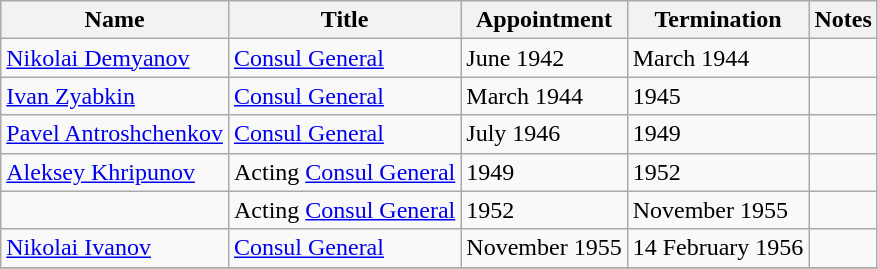<table class="wikitable">
<tr valign="middle">
<th>Name</th>
<th>Title</th>
<th>Appointment</th>
<th>Termination</th>
<th>Notes</th>
</tr>
<tr>
<td><a href='#'>Nikolai Demyanov</a></td>
<td><a href='#'>Consul General</a></td>
<td>June 1942</td>
<td>March 1944</td>
<td></td>
</tr>
<tr>
<td><a href='#'>Ivan Zyabkin</a></td>
<td><a href='#'>Consul General</a></td>
<td>March 1944</td>
<td>1945</td>
<td></td>
</tr>
<tr>
<td><a href='#'>Pavel Antroshchenkov</a></td>
<td><a href='#'>Consul General</a></td>
<td>July 1946</td>
<td>1949</td>
<td></td>
</tr>
<tr>
<td><a href='#'>Aleksey Khripunov</a></td>
<td>Acting <a href='#'>Consul General</a></td>
<td>1949</td>
<td>1952</td>
<td></td>
</tr>
<tr>
<td></td>
<td>Acting <a href='#'>Consul General</a></td>
<td>1952</td>
<td>November 1955</td>
<td></td>
</tr>
<tr>
<td><a href='#'>Nikolai Ivanov</a></td>
<td><a href='#'>Consul General</a></td>
<td>November 1955</td>
<td>14 February 1956</td>
<td></td>
</tr>
<tr>
</tr>
</table>
